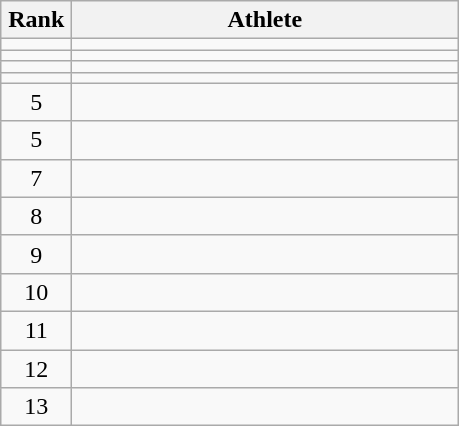<table class="wikitable" style="text-align: center;">
<tr>
<th width=40>Rank</th>
<th width=250>Athlete</th>
</tr>
<tr>
<td></td>
<td align="left"></td>
</tr>
<tr>
<td></td>
<td align="left"></td>
</tr>
<tr>
<td></td>
<td align="left"></td>
</tr>
<tr>
<td></td>
<td align="left"></td>
</tr>
<tr>
<td>5</td>
<td align="left"></td>
</tr>
<tr>
<td>5</td>
<td align="left"></td>
</tr>
<tr>
<td>7</td>
<td align="left"></td>
</tr>
<tr>
<td>8</td>
<td align="left"></td>
</tr>
<tr>
<td>9</td>
<td align="left"></td>
</tr>
<tr>
<td>10</td>
<td align="left"></td>
</tr>
<tr>
<td>11</td>
<td align="left"></td>
</tr>
<tr>
<td>12</td>
<td align="left"></td>
</tr>
<tr>
<td>13</td>
<td align="left"></td>
</tr>
</table>
